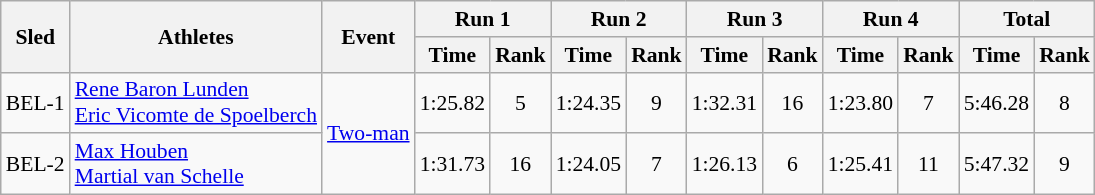<table class="wikitable" border="1" style="font-size:90%">
<tr>
<th rowspan="2">Sled</th>
<th rowspan="2">Athletes</th>
<th rowspan="2">Event</th>
<th colspan="2">Run 1</th>
<th colspan="2">Run 2</th>
<th colspan="2">Run 3</th>
<th colspan="2">Run 4</th>
<th colspan="2">Total</th>
</tr>
<tr>
<th>Time</th>
<th>Rank</th>
<th>Time</th>
<th>Rank</th>
<th>Time</th>
<th>Rank</th>
<th>Time</th>
<th>Rank</th>
<th>Time</th>
<th>Rank</th>
</tr>
<tr>
<td align="center">BEL-1</td>
<td><a href='#'>Rene Baron Lunden</a><br><a href='#'>Eric Vicomte de Spoelberch</a></td>
<td rowspan=2 align="center"><a href='#'>Two-man</a></td>
<td align="center">1:25.82</td>
<td align="center">5</td>
<td align="center">1:24.35</td>
<td align="center">9</td>
<td align="center">1:32.31</td>
<td align="center">16</td>
<td align="center">1:23.80</td>
<td align="center">7</td>
<td align="center">5:46.28</td>
<td align="center">8</td>
</tr>
<tr>
<td align="center">BEL-2</td>
<td><a href='#'>Max Houben</a><br><a href='#'>Martial van Schelle</a></td>
<td align="center">1:31.73</td>
<td align="center">16</td>
<td align="center">1:24.05</td>
<td align="center">7</td>
<td align="center">1:26.13</td>
<td align="center">6</td>
<td align="center">1:25.41</td>
<td align="center">11</td>
<td align="center">5:47.32</td>
<td align="center">9</td>
</tr>
</table>
